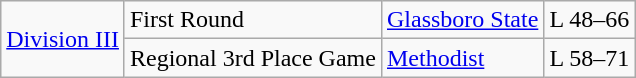<table class="wikitable">
<tr>
<td rowspan="5"><a href='#'>Division III</a></td>
<td>First Round</td>
<td><a href='#'>Glassboro State</a></td>
<td>L 48–66</td>
</tr>
<tr>
<td>Regional 3rd Place Game</td>
<td><a href='#'>Methodist</a></td>
<td>L 58–71</td>
</tr>
</table>
